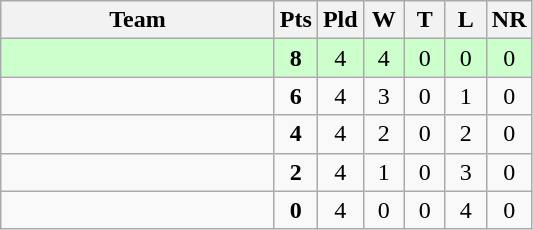<table class="wikitable" style="text-align:center;">
<tr>
<th width=175>Team</th>
<th width=20 abbr="Points">Pts</th>
<th width=20 abbr="Played">Pld</th>
<th width=20 abbr="Won">W</th>
<th width=20 abbr="Tied">T</th>
<th width=20 abbr="Lost">L</th>
<th width=20 abbr="No result">NR</th>
</tr>
<tr style="background:#ccffcc;">
<td style="text-align:left;"></td>
<td><strong>8</strong></td>
<td>4</td>
<td>4</td>
<td>0</td>
<td>0</td>
<td>0</td>
</tr>
<tr style="background:#f9f9f9;">
<td style="text-align:left;"></td>
<td><strong>6</strong></td>
<td>4</td>
<td>3</td>
<td>0</td>
<td>1</td>
<td>0</td>
</tr>
<tr style="background:#f9f9f9;">
<td style="text-align:left;"></td>
<td><strong>4</strong></td>
<td>4</td>
<td>2</td>
<td>0</td>
<td>2</td>
<td>0</td>
</tr>
<tr style="background:#f9f9f9;">
<td style="text-align:left;"></td>
<td><strong>2</strong></td>
<td>4</td>
<td>1</td>
<td>0</td>
<td>3</td>
<td>0</td>
</tr>
<tr style="background:#f9f9f9;">
<td style="text-align:left;"></td>
<td><strong>0</strong></td>
<td>4</td>
<td>0</td>
<td>0</td>
<td>4</td>
<td>0</td>
</tr>
</table>
